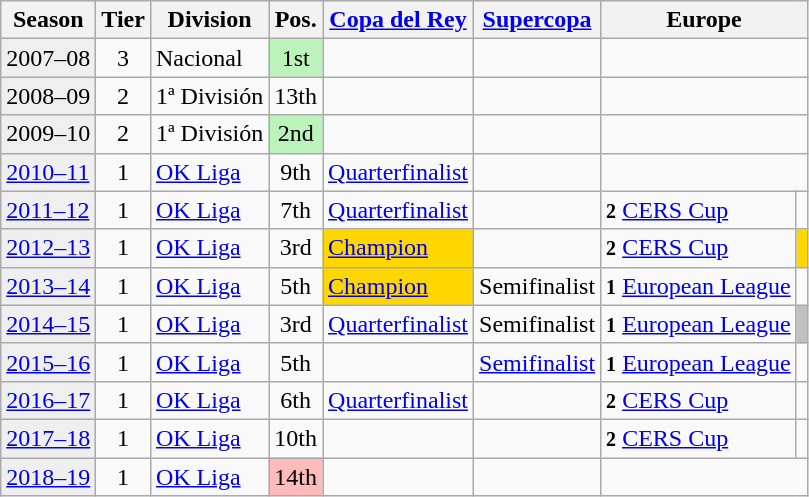<table class="wikitable">
<tr>
<th>Season</th>
<th>Tier</th>
<th>Division</th>
<th>Pos.</th>
<th><a href='#'>Copa del Rey</a></th>
<th><a href='#'>Supercopa</a></th>
<th colspan=2>Europe</th>
</tr>
<tr>
<td style="background:#efefef;">2007–08</td>
<td align="center">3</td>
<td>Nacional</td>
<td align="center" bgcolor=#BBF3BB>1st</td>
<td></td>
<td></td>
<td colspan=2></td>
</tr>
<tr>
<td style="background:#efefef;">2008–09</td>
<td align="center">2</td>
<td>1ª División</td>
<td align="center">13th</td>
<td></td>
<td></td>
<td colspan=2></td>
</tr>
<tr>
<td style="background:#efefef;">2009–10</td>
<td align="center">2</td>
<td>1ª División</td>
<td align="center" bgcolor=#BBF3BB>2nd</td>
<td></td>
<td></td>
<td colspan=2></td>
</tr>
<tr>
<td style="background:#efefef;"><a href='#'>2010–11</a></td>
<td align="center">1</td>
<td><a href='#'>OK Liga</a></td>
<td align="center">9th</td>
<td><a href='#'>Quarterfinalist</a></td>
<td></td>
<td colspan=2></td>
</tr>
<tr>
<td style="background:#efefef;"><a href='#'>2011–12</a></td>
<td align="center">1</td>
<td><a href='#'>OK Liga</a></td>
<td align="center">7th</td>
<td><a href='#'>Quarterfinalist</a></td>
<td></td>
<td><small><strong>2</strong></small> <a href='#'>CERS Cup</a></td>
<td align=center></td>
</tr>
<tr>
<td style="background:#efefef;"><a href='#'>2012–13</a></td>
<td align="center">1</td>
<td><a href='#'>OK Liga</a></td>
<td align="center">3rd</td>
<td bgcolor=gold><a href='#'>Champion</a></td>
<td></td>
<td><small><strong>2</strong></small> <a href='#'>CERS Cup</a></td>
<td bgcolor=gold align=center></td>
</tr>
<tr>
<td style="background:#efefef;"><a href='#'>2013–14</a></td>
<td align="center">1</td>
<td><a href='#'>OK Liga</a></td>
<td align="center">5th</td>
<td bgcolor=gold><a href='#'>Champion</a></td>
<td>Semifinalist</td>
<td><small><strong>1</strong></small> <a href='#'>European League</a></td>
<td align=center></td>
</tr>
<tr>
<td style="background:#efefef;"><a href='#'>2014–15</a></td>
<td align="center">1</td>
<td><a href='#'>OK Liga</a></td>
<td align="center">3rd</td>
<td><a href='#'>Quarterfinalist</a></td>
<td>Semifinalist</td>
<td><small><strong>1</strong></small> <a href='#'>European League</a></td>
<td bgcolor=silver align=center></td>
</tr>
<tr>
<td style="background:#efefef;"><a href='#'>2015–16</a></td>
<td align="center">1</td>
<td><a href='#'>OK Liga</a></td>
<td align="center">5th</td>
<td></td>
<td><a href='#'>Semifinalist</a></td>
<td><small><strong>1</strong></small> <a href='#'>European League</a></td>
<td align=center></td>
</tr>
<tr>
<td style="background:#efefef;"><a href='#'>2016–17</a></td>
<td align="center">1</td>
<td><a href='#'>OK Liga</a></td>
<td align="center">6th</td>
<td><a href='#'>Quarterfinalist</a></td>
<td></td>
<td><small><strong>2</strong></small> <a href='#'>CERS Cup</a></td>
<td align=center></td>
</tr>
<tr>
<td style="background:#efefef;"><a href='#'>2017–18</a></td>
<td align="center">1</td>
<td><a href='#'>OK Liga</a></td>
<td align=center>10th</td>
<td></td>
<td></td>
<td><small><strong>2</strong></small> <a href='#'>CERS Cup</a></td>
<td align=center></td>
</tr>
<tr>
<td style="background:#efefef;"><a href='#'>2018–19</a></td>
<td align="center">1</td>
<td><a href='#'>OK Liga</a></td>
<td align=center bgcolor=#FFBBBB>14th</td>
<td></td>
<td></td>
<td colspan=2></td>
</tr>
</table>
